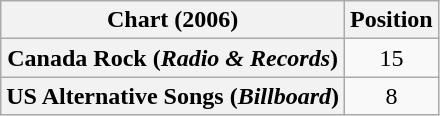<table class="wikitable sortable plainrowheaders" style="text-align:center">
<tr>
<th scope="col">Chart (2006)</th>
<th scope="col">Position</th>
</tr>
<tr>
<th scope="row">Canada Rock (<em>Radio & Records</em>)</th>
<td>15</td>
</tr>
<tr>
<th scope="row">US Alternative Songs (<em>Billboard</em>)</th>
<td>8</td>
</tr>
</table>
